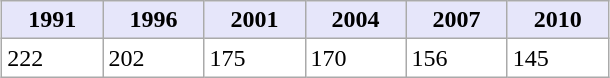<table style="margin:1em auto; background:#ffffff" align="top" class="sortable wikitable">
<tr>
<th width="60 px" style="background:Lavender; color:Black">1991</th>
<th width="60 px" style="background:Lavender; color:Black">1996</th>
<th width="60 px" style="background:Lavender; color:Black">2001</th>
<th width="60 px" style="background:Lavender; color:Black">2004</th>
<th width="60 px" style="background:Lavender; color:Black">2007</th>
<th width="60 px" style="background:Lavender; color:Black">2010</th>
</tr>
<tr>
<td>222</td>
<td>202</td>
<td>175</td>
<td>170</td>
<td>156</td>
<td>145</td>
</tr>
</table>
